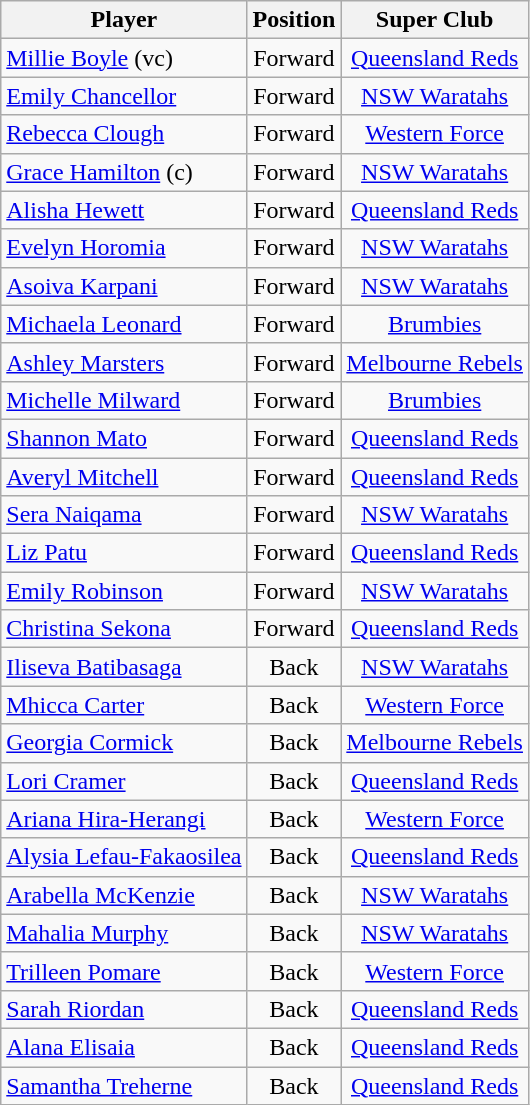<table class="wikitable sortable" style="text-align: center;">
<tr>
<th>Player</th>
<th>Position</th>
<th>Super Club</th>
</tr>
<tr>
<td align="left"><a href='#'>Millie Boyle</a> (vc)</td>
<td>Forward</td>
<td><a href='#'>Queensland Reds</a></td>
</tr>
<tr>
<td align="left"><a href='#'>Emily Chancellor</a></td>
<td>Forward</td>
<td><a href='#'>NSW Waratahs</a></td>
</tr>
<tr>
<td align="left"><a href='#'>Rebecca Clough</a></td>
<td>Forward</td>
<td><a href='#'>Western Force</a></td>
</tr>
<tr>
<td align="left"><a href='#'>Grace Hamilton</a> (c)</td>
<td>Forward</td>
<td><a href='#'>NSW Waratahs</a></td>
</tr>
<tr>
<td align="left"><a href='#'>Alisha Hewett</a></td>
<td>Forward</td>
<td><a href='#'>Queensland Reds</a></td>
</tr>
<tr>
<td align="left"><a href='#'>Evelyn Horomia</a></td>
<td>Forward</td>
<td><a href='#'>NSW Waratahs</a></td>
</tr>
<tr>
<td align="left"><a href='#'>Asoiva Karpani</a></td>
<td>Forward</td>
<td><a href='#'>NSW Waratahs</a></td>
</tr>
<tr>
<td align="left"><a href='#'>Michaela Leonard</a></td>
<td>Forward</td>
<td><a href='#'>Brumbies</a></td>
</tr>
<tr>
<td align="left"><a href='#'>Ashley Marsters</a></td>
<td>Forward</td>
<td><a href='#'>Melbourne Rebels</a></td>
</tr>
<tr>
<td align="left"><a href='#'>Michelle Milward</a></td>
<td>Forward</td>
<td><a href='#'>Brumbies</a></td>
</tr>
<tr>
<td align="left"><a href='#'>Shannon Mato</a></td>
<td>Forward</td>
<td><a href='#'>Queensland Reds</a></td>
</tr>
<tr>
<td align="left"><a href='#'>Averyl Mitchell</a></td>
<td>Forward</td>
<td><a href='#'>Queensland Reds</a></td>
</tr>
<tr>
<td align="left"><a href='#'>Sera Naiqama</a></td>
<td>Forward</td>
<td><a href='#'>NSW Waratahs</a></td>
</tr>
<tr>
<td align="left"><a href='#'>Liz Patu</a></td>
<td>Forward</td>
<td><a href='#'>Queensland Reds</a></td>
</tr>
<tr>
<td align="left"><a href='#'>Emily Robinson</a></td>
<td>Forward</td>
<td><a href='#'>NSW Waratahs</a></td>
</tr>
<tr>
<td align="left"><a href='#'>Christina Sekona</a></td>
<td>Forward</td>
<td><a href='#'>Queensland Reds</a></td>
</tr>
<tr>
<td align="left"><a href='#'>Iliseva Batibasaga</a></td>
<td>Back</td>
<td><a href='#'>NSW Waratahs</a></td>
</tr>
<tr>
<td align="left"><a href='#'>Mhicca Carter</a></td>
<td>Back</td>
<td><a href='#'>Western Force</a></td>
</tr>
<tr>
<td align="left"><a href='#'>Georgia Cormick</a></td>
<td>Back</td>
<td><a href='#'>Melbourne Rebels</a></td>
</tr>
<tr>
<td align="left"><a href='#'>Lori Cramer</a></td>
<td>Back</td>
<td><a href='#'>Queensland Reds</a></td>
</tr>
<tr>
<td align="left"><a href='#'>Ariana Hira-Herangi</a></td>
<td>Back</td>
<td><a href='#'>Western Force</a></td>
</tr>
<tr>
<td align="left"><a href='#'>Alysia Lefau-Fakaosilea</a></td>
<td>Back</td>
<td><a href='#'>Queensland Reds</a></td>
</tr>
<tr>
<td align="left"><a href='#'>Arabella McKenzie</a></td>
<td>Back</td>
<td><a href='#'>NSW Waratahs</a></td>
</tr>
<tr>
<td align="left"><a href='#'>Mahalia Murphy</a></td>
<td>Back</td>
<td><a href='#'>NSW Waratahs</a></td>
</tr>
<tr>
<td align="left"><a href='#'>Trilleen Pomare</a></td>
<td>Back</td>
<td><a href='#'>Western Force</a></td>
</tr>
<tr>
<td align="left"><a href='#'>Sarah Riordan</a></td>
<td>Back</td>
<td><a href='#'>Queensland Reds</a></td>
</tr>
<tr>
<td align="left"><a href='#'>Alana Elisaia</a></td>
<td>Back</td>
<td><a href='#'>Queensland Reds</a></td>
</tr>
<tr>
<td align="left"><a href='#'>Samantha Treherne</a></td>
<td>Back</td>
<td><a href='#'>Queensland Reds</a></td>
</tr>
</table>
